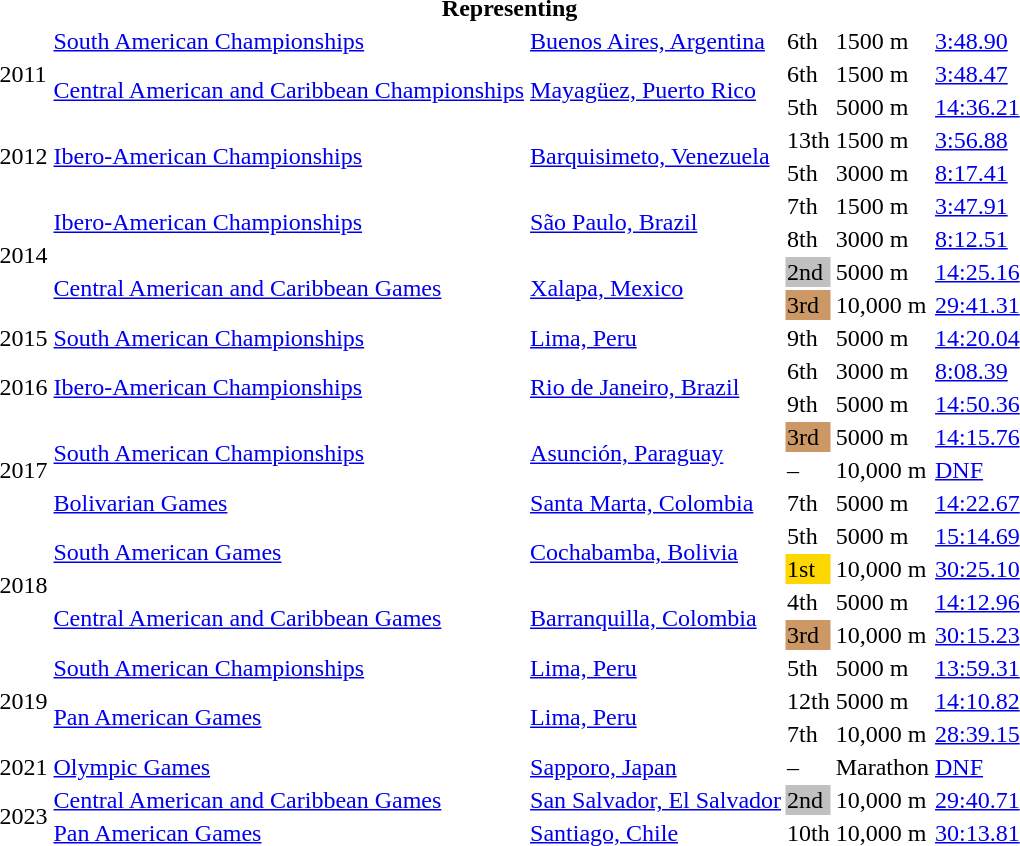<table>
<tr>
<th colspan="6">Representing </th>
</tr>
<tr>
<td rowspan=3>2011</td>
<td><a href='#'>South American Championships</a></td>
<td><a href='#'>Buenos Aires, Argentina</a></td>
<td>6th</td>
<td>1500 m</td>
<td><a href='#'>3:48.90</a></td>
</tr>
<tr>
<td rowspan=2><a href='#'>Central American and Caribbean Championships</a></td>
<td rowspan=2><a href='#'>Mayagüez, Puerto Rico</a></td>
<td>6th</td>
<td>1500 m</td>
<td><a href='#'>3:48.47</a></td>
</tr>
<tr>
<td>5th</td>
<td>5000 m</td>
<td><a href='#'>14:36.21</a></td>
</tr>
<tr>
<td rowspan=2>2012</td>
<td rowspan=2><a href='#'>Ibero-American Championships</a></td>
<td rowspan=2><a href='#'>Barquisimeto, Venezuela</a></td>
<td>13th</td>
<td>1500 m</td>
<td><a href='#'>3:56.88</a></td>
</tr>
<tr>
<td>5th</td>
<td>3000 m</td>
<td><a href='#'>8:17.41</a></td>
</tr>
<tr>
<td rowspan=4>2014</td>
<td rowspan=2><a href='#'>Ibero-American Championships</a></td>
<td rowspan=2><a href='#'>São Paulo, Brazil</a></td>
<td>7th</td>
<td>1500 m</td>
<td><a href='#'>3:47.91</a></td>
</tr>
<tr>
<td>8th</td>
<td>3000 m</td>
<td><a href='#'>8:12.51</a></td>
</tr>
<tr>
<td rowspan=2><a href='#'>Central American and Caribbean Games</a></td>
<td rowspan=2><a href='#'>Xalapa, Mexico</a></td>
<td bgcolor=silver>2nd</td>
<td>5000 m</td>
<td><a href='#'>14:25.16</a></td>
</tr>
<tr>
<td bgcolor=cc9966>3rd</td>
<td>10,000 m</td>
<td><a href='#'>29:41.31</a></td>
</tr>
<tr>
<td>2015</td>
<td><a href='#'>South American Championships</a></td>
<td><a href='#'>Lima, Peru</a></td>
<td>9th</td>
<td>5000 m</td>
<td><a href='#'>14:20.04</a></td>
</tr>
<tr>
<td rowspan=2>2016</td>
<td rowspan=2><a href='#'>Ibero-American Championships</a></td>
<td rowspan=2><a href='#'>Rio de Janeiro, Brazil</a></td>
<td>6th</td>
<td>3000 m</td>
<td><a href='#'>8:08.39</a></td>
</tr>
<tr>
<td>9th</td>
<td>5000 m</td>
<td><a href='#'>14:50.36</a></td>
</tr>
<tr>
<td rowspan=3>2017</td>
<td rowspan=2><a href='#'>South American Championships</a></td>
<td rowspan=2><a href='#'>Asunción, Paraguay</a></td>
<td bgcolor=cc9966>3rd</td>
<td>5000 m</td>
<td><a href='#'>14:15.76</a></td>
</tr>
<tr>
<td>–</td>
<td>10,000 m</td>
<td><a href='#'>DNF</a></td>
</tr>
<tr>
<td><a href='#'>Bolivarian Games</a></td>
<td><a href='#'>Santa Marta, Colombia</a></td>
<td>7th</td>
<td>5000 m</td>
<td><a href='#'>14:22.67</a></td>
</tr>
<tr>
<td rowspan=4>2018</td>
<td rowspan=2><a href='#'>South American Games</a></td>
<td rowspan=2><a href='#'>Cochabamba, Bolivia</a></td>
<td>5th</td>
<td>5000 m</td>
<td><a href='#'>15:14.69</a></td>
</tr>
<tr>
<td bgcolor=gold>1st</td>
<td>10,000 m</td>
<td><a href='#'>30:25.10</a></td>
</tr>
<tr>
<td rowspan=2><a href='#'>Central American and Caribbean Games</a></td>
<td rowspan=2><a href='#'>Barranquilla, Colombia</a></td>
<td>4th</td>
<td>5000 m</td>
<td><a href='#'>14:12.96</a></td>
</tr>
<tr>
<td bgcolor=cc9966>3rd</td>
<td>10,000 m</td>
<td><a href='#'>30:15.23</a></td>
</tr>
<tr>
<td rowspan=3>2019</td>
<td><a href='#'>South American Championships</a></td>
<td><a href='#'>Lima, Peru</a></td>
<td>5th</td>
<td>5000 m</td>
<td><a href='#'>13:59.31</a></td>
</tr>
<tr>
<td rowspan=2><a href='#'>Pan American Games</a></td>
<td rowspan=2><a href='#'>Lima, Peru</a></td>
<td>12th</td>
<td>5000 m</td>
<td><a href='#'>14:10.82</a></td>
</tr>
<tr>
<td>7th</td>
<td>10,000 m</td>
<td><a href='#'>28:39.15</a></td>
</tr>
<tr>
<td>2021</td>
<td><a href='#'>Olympic Games</a></td>
<td><a href='#'>Sapporo, Japan</a></td>
<td>–</td>
<td>Marathon</td>
<td><a href='#'>DNF</a></td>
</tr>
<tr>
<td rowspan=2>2023</td>
<td><a href='#'>Central American and Caribbean Games</a></td>
<td><a href='#'>San Salvador, El Salvador</a></td>
<td bgcolor=silver>2nd</td>
<td>10,000 m</td>
<td><a href='#'>29:40.71</a></td>
</tr>
<tr>
<td><a href='#'>Pan American Games</a></td>
<td><a href='#'>Santiago, Chile</a></td>
<td>10th</td>
<td>10,000 m</td>
<td><a href='#'>30:13.81</a></td>
</tr>
</table>
